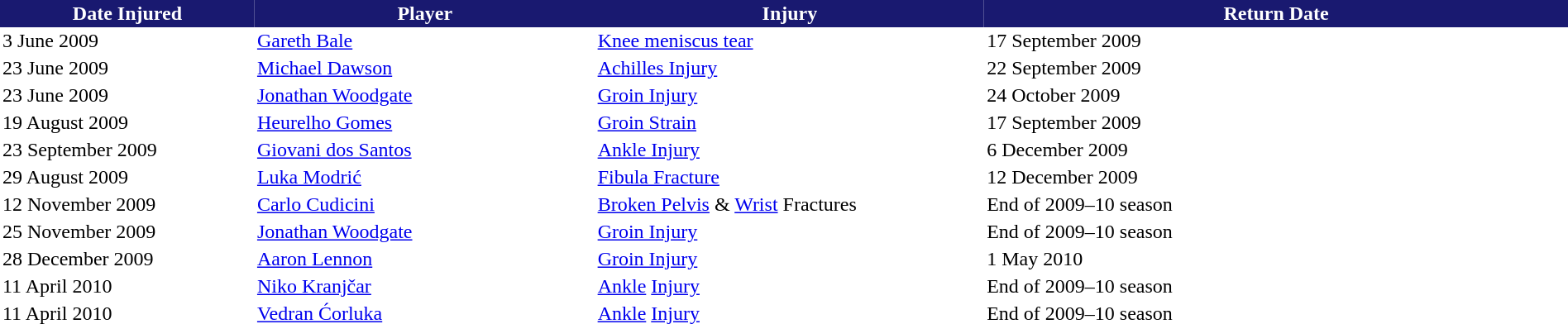<table border="0" cellspacing="0" cellpadding="2">
<tr style="background:#191970; color:white;">
<th width=5%>Date Injured</th>
<th width=7%>Player</th>
<th width=8%>Injury</th>
<th width=12%>Return Date</th>
</tr>
<tr>
<td>3 June 2009</td>
<td> <a href='#'>Gareth Bale</a></td>
<td><a href='#'>Knee meniscus tear</a></td>
<td>17 September 2009</td>
</tr>
<tr>
<td>23 June 2009</td>
<td> <a href='#'>Michael Dawson</a></td>
<td><a href='#'>Achilles Injury</a></td>
<td>22 September 2009</td>
</tr>
<tr>
<td>23 June 2009</td>
<td> <a href='#'>Jonathan Woodgate</a></td>
<td><a href='#'>Groin Injury</a></td>
<td>24 October 2009</td>
</tr>
<tr>
<td>19 August 2009</td>
<td> <a href='#'>Heurelho Gomes</a></td>
<td><a href='#'>Groin Strain</a></td>
<td>17 September 2009</td>
</tr>
<tr>
<td>23 September 2009</td>
<td> <a href='#'>Giovani dos Santos</a></td>
<td><a href='#'>Ankle Injury</a></td>
<td>6 December 2009</td>
</tr>
<tr>
<td>29 August 2009</td>
<td> <a href='#'>Luka Modrić</a></td>
<td><a href='#'>Fibula Fracture</a></td>
<td>12 December 2009</td>
</tr>
<tr>
<td>12 November 2009</td>
<td> <a href='#'>Carlo Cudicini</a></td>
<td><a href='#'>Broken Pelvis</a> & <a href='#'>Wrist</a> Fractures</td>
<td>End of 2009–10 season</td>
</tr>
<tr>
<td>25 November 2009</td>
<td> <a href='#'>Jonathan Woodgate</a></td>
<td><a href='#'>Groin Injury</a></td>
<td>End of 2009–10 season</td>
</tr>
<tr>
<td>28 December 2009</td>
<td> <a href='#'>Aaron Lennon</a></td>
<td><a href='#'>Groin Injury</a></td>
<td>1 May 2010</td>
</tr>
<tr>
<td>11 April 2010</td>
<td> <a href='#'>Niko Kranjčar</a></td>
<td><a href='#'>Ankle</a> <a href='#'>Injury</a></td>
<td>End of 2009–10 season</td>
</tr>
<tr>
<td>11 April 2010</td>
<td> <a href='#'>Vedran Ćorluka</a></td>
<td><a href='#'>Ankle</a> <a href='#'>Injury</a></td>
<td>End of 2009–10 season</td>
</tr>
</table>
